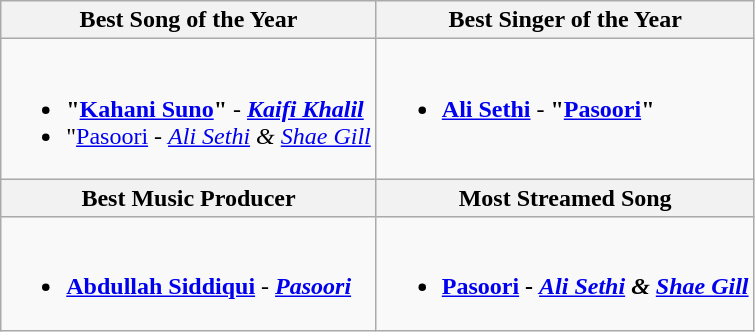<table class=wikitable style="width=100%">
<tr>
<th style="width=50%">Best Song of the Year</th>
<th style="width=50%">Best Singer of the Year</th>
</tr>
<tr>
<td valign="top"><br><ul><li><strong>"<a href='#'>Kahani Suno</a>"</strong> - <strong><em><a href='#'>Kaifi Khalil</a></em></strong></li><li>"<a href='#'>Pasoori</a> - <em><a href='#'>Ali Sethi</a> & <a href='#'>Shae Gill</a></em></li></ul></td>
<td valign="top"><br><ul><li><strong><a href='#'>Ali Sethi</a></strong> - <strong>"<a href='#'>Pasoori</a>"</strong></li></ul></td>
</tr>
<tr>
<th style="width=50%">Best Music Producer</th>
<th style="width=50%">Most Streamed Song</th>
</tr>
<tr>
<td valign="top"><br><ul><li><strong><a href='#'>Abdullah Siddiqui</a></strong> - <strong><em><a href='#'>Pasoori</a></em></strong></li></ul></td>
<td valign="top"><br><ul><li><strong><a href='#'>Pasoori</a> - <em><a href='#'>Ali Sethi</a> & <a href='#'>Shae Gill</a><strong><em></li></ul></td>
</tr>
</table>
